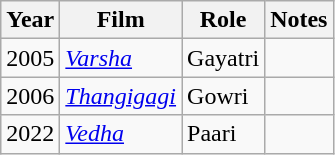<table class="wikitable">
<tr>
<th>Year</th>
<th>Film</th>
<th>Role</th>
<th>Notes</th>
</tr>
<tr>
<td>2005</td>
<td><a href='#'><em>Varsha</em></a></td>
<td>Gayatri</td>
<td></td>
</tr>
<tr>
<td>2006</td>
<td><em><a href='#'>Thangigagi</a></em></td>
<td>Gowri</td>
<td></td>
</tr>
<tr>
<td>2022</td>
<td><a href='#'><em>Vedha</em></a></td>
<td>Paari</td>
<td></td>
</tr>
</table>
